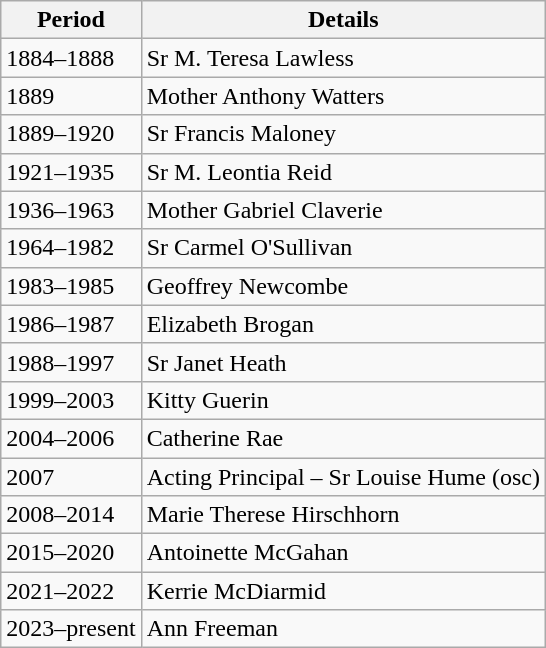<table class="wikitable">
<tr>
<th>Period</th>
<th>Details</th>
</tr>
<tr>
<td>1884–1888</td>
<td>Sr M. Teresa Lawless</td>
</tr>
<tr>
<td>1889</td>
<td>Mother Anthony Watters</td>
</tr>
<tr>
<td>1889–1920</td>
<td>Sr Francis Maloney</td>
</tr>
<tr>
<td>1921–1935</td>
<td>Sr M. Leontia Reid</td>
</tr>
<tr>
<td>1936–1963</td>
<td>Mother Gabriel Claverie</td>
</tr>
<tr>
<td>1964–1982</td>
<td>Sr Carmel O'Sullivan</td>
</tr>
<tr>
<td>1983–1985</td>
<td>Geoffrey Newcombe</td>
</tr>
<tr>
<td>1986–1987</td>
<td>Elizabeth Brogan</td>
</tr>
<tr>
<td>1988–1997</td>
<td>Sr Janet Heath</td>
</tr>
<tr>
<td>1999–2003</td>
<td>Kitty Guerin</td>
</tr>
<tr>
<td>2004–2006</td>
<td>Catherine Rae</td>
</tr>
<tr>
<td>2007</td>
<td>Acting Principal – Sr Louise Hume (osc)</td>
</tr>
<tr>
<td>2008–2014</td>
<td>Marie Therese Hirschhorn</td>
</tr>
<tr>
<td>2015–2020</td>
<td>Antoinette McGahan</td>
</tr>
<tr>
<td>2021–2022</td>
<td>Kerrie McDiarmid</td>
</tr>
<tr>
<td>2023–present</td>
<td>Ann Freeman</td>
</tr>
</table>
